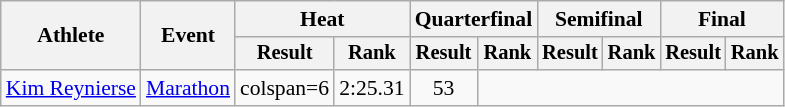<table class="wikitable" style="font-size:90%">
<tr>
<th rowspan="2">Athlete</th>
<th rowspan="2">Event</th>
<th colspan="2">Heat</th>
<th colspan="2">Quarterfinal</th>
<th colspan="2">Semifinal</th>
<th colspan="2">Final</th>
</tr>
<tr style="font-size:95%">
<th>Result</th>
<th>Rank</th>
<th>Result</th>
<th>Rank</th>
<th>Result</th>
<th>Rank</th>
<th>Result</th>
<th>Rank</th>
</tr>
<tr align=center>
<td align=left><a href='#'>Kim Reynierse</a></td>
<td align=left><a href='#'>Marathon</a></td>
<td>colspan=6 </td>
<td>2:25.31</td>
<td>53</td>
</tr>
</table>
